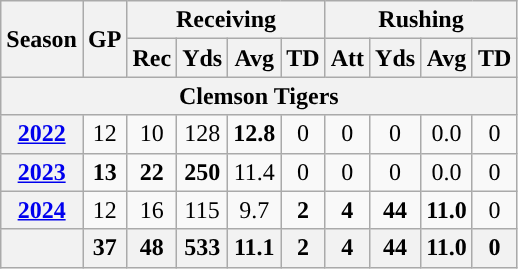<table class="wikitable" style="text-align:center;">
<tr>
<th rowspan="2">Season</th>
<th rowspan="2">GP</th>
<th colspan="4">Receiving</th>
<th colspan="4">Rushing</th>
</tr>
<tr>
<th>Rec</th>
<th>Yds</th>
<th>Avg</th>
<th>TD</th>
<th>Att</th>
<th>Yds</th>
<th>Avg</th>
<th>TD</th>
</tr>
<tr>
<th colspan="11">Clemson Tigers</th>
</tr>
<tr>
<th><a href='#'>2022</a></th>
<td>12</td>
<td>10</td>
<td>128</td>
<td><strong>12.8</strong></td>
<td>0</td>
<td>0</td>
<td>0</td>
<td>0.0</td>
<td>0</td>
</tr>
<tr>
<th><a href='#'>2023</a></th>
<td><strong>13</strong></td>
<td><strong>22</strong></td>
<td><strong>250</strong></td>
<td>11.4</td>
<td>0</td>
<td>0</td>
<td>0</td>
<td>0.0</td>
<td>0</td>
</tr>
<tr>
<th><a href='#'>2024</a></th>
<td>12</td>
<td>16</td>
<td>115</td>
<td>9.7</td>
<td><strong>2</strong></td>
<td><strong>4</strong></td>
<td><strong>44</strong></td>
<td><strong>11.0</strong></td>
<td>0</td>
</tr>
<tr>
<th></th>
<th>37</th>
<th>48</th>
<th>533</th>
<th>11.1</th>
<th>2</th>
<th>4</th>
<th>44</th>
<th>11.0</th>
<th>0</th>
</tr>
</table>
